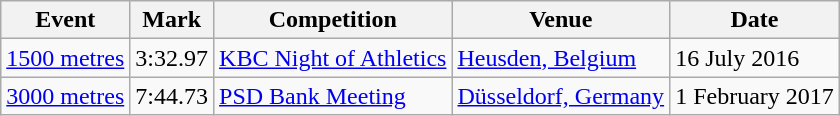<table class=wikitable>
<tr>
<th>Event</th>
<th>Mark</th>
<th>Competition</th>
<th>Venue</th>
<th>Date</th>
</tr>
<tr>
<td><a href='#'>1500 metres</a></td>
<td>3:32.97</td>
<td><a href='#'>KBC Night of Athletics</a></td>
<td><a href='#'>Heusden, Belgium</a></td>
<td>16 July 2016</td>
</tr>
<tr>
<td><a href='#'>3000 metres</a></td>
<td>7:44.73</td>
<td><a href='#'>PSD Bank Meeting</a></td>
<td><a href='#'>Düsseldorf, Germany</a></td>
<td>1 February 2017</td>
</tr>
</table>
